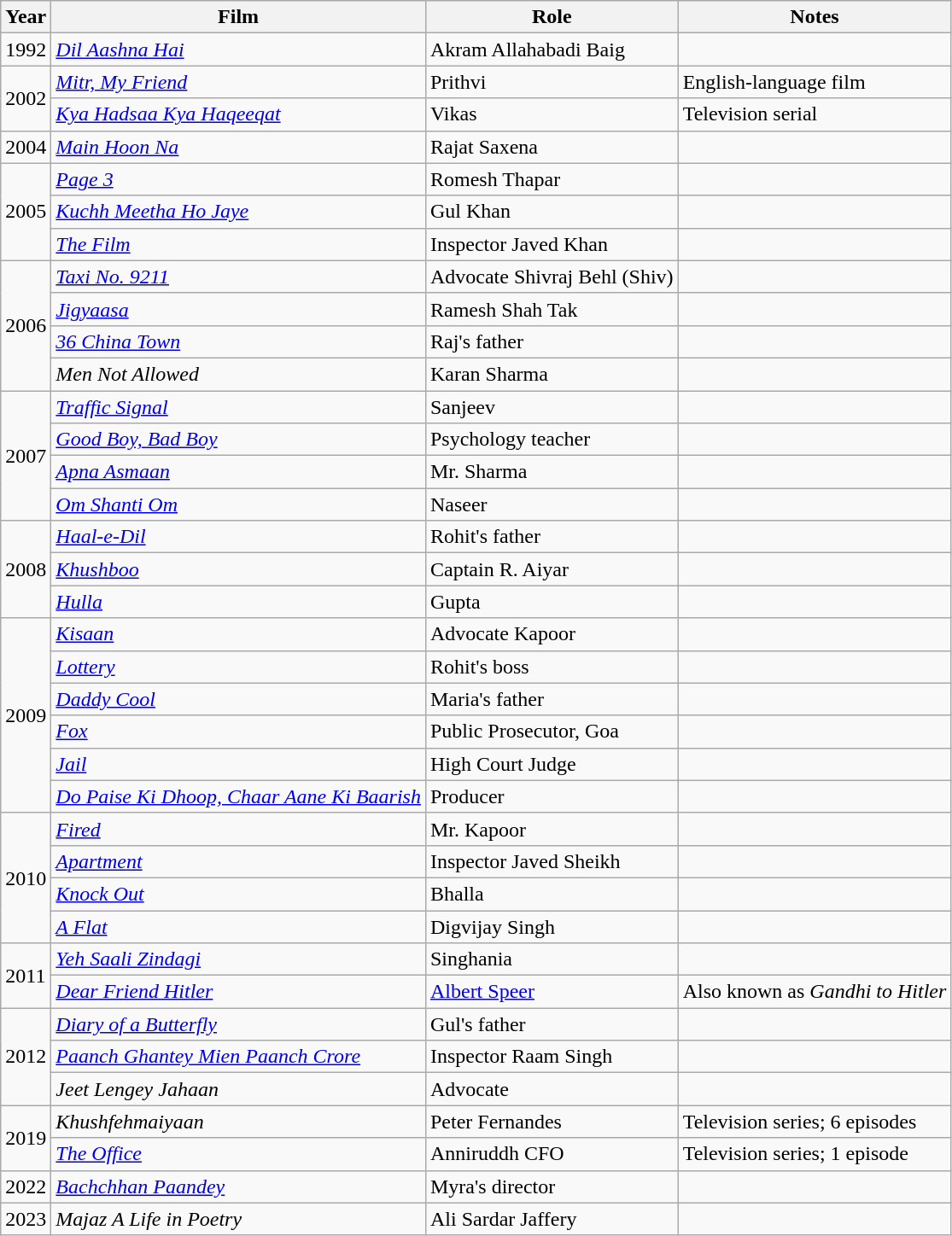<table class="wikitable sortable">
<tr>
<th>Year</th>
<th>Film</th>
<th>Role</th>
<th>Notes</th>
</tr>
<tr>
<td>1992</td>
<td><em><a href='#'>Dil Aashna Hai</a></em></td>
<td>Akram Allahabadi Baig</td>
<td></td>
</tr>
<tr>
<td rowspan="2">2002</td>
<td><em><a href='#'>Mitr, My Friend</a></em></td>
<td>Prithvi</td>
<td>English-language film</td>
</tr>
<tr>
<td><em><a href='#'>Kya Hadsaa Kya Haqeeqat</a></em></td>
<td>Vikas</td>
<td>Television serial</td>
</tr>
<tr>
<td>2004</td>
<td><em><a href='#'>Main Hoon Na</a></em></td>
<td>Rajat Saxena</td>
<td></td>
</tr>
<tr>
<td rowspan="3">2005</td>
<td><em><a href='#'>Page 3</a></em></td>
<td>Romesh Thapar</td>
<td></td>
</tr>
<tr>
<td><em><a href='#'>Kuchh Meetha Ho Jaye</a></em></td>
<td>Gul Khan</td>
<td></td>
</tr>
<tr>
<td><em><a href='#'>The Film</a></em></td>
<td>Inspector Javed Khan</td>
<td></td>
</tr>
<tr>
<td rowspan="4">2006</td>
<td><em><a href='#'>Taxi No. 9211</a></em></td>
<td>Advocate Shivraj Behl (Shiv)</td>
<td></td>
</tr>
<tr>
<td><em><a href='#'>Jigyaasa</a></em></td>
<td>Ramesh Shah Tak</td>
<td></td>
</tr>
<tr>
<td><em><a href='#'>36 China Town</a></em></td>
<td>Raj's father</td>
<td></td>
</tr>
<tr>
<td><em>Men Not Allowed</em></td>
<td>Karan Sharma</td>
<td></td>
</tr>
<tr>
<td rowspan="4">2007</td>
<td><em><a href='#'>Traffic Signal</a></em></td>
<td>Sanjeev</td>
<td></td>
</tr>
<tr>
<td><em><a href='#'>Good Boy, Bad Boy</a></em></td>
<td>Psychology teacher</td>
<td></td>
</tr>
<tr>
<td><em><a href='#'>Apna Asmaan</a></em></td>
<td>Mr. Sharma</td>
<td></td>
</tr>
<tr>
<td><em><a href='#'>Om Shanti Om</a></em></td>
<td>Naseer</td>
<td></td>
</tr>
<tr>
<td rowspan="3">2008</td>
<td><em><a href='#'>Haal-e-Dil</a></em></td>
<td>Rohit's father</td>
<td></td>
</tr>
<tr>
<td><em><a href='#'>Khushboo</a></em></td>
<td>Captain R. Aiyar</td>
<td></td>
</tr>
<tr>
<td><em><a href='#'>Hulla</a></em></td>
<td>Gupta</td>
<td></td>
</tr>
<tr>
<td rowspan="6">2009</td>
<td><em><a href='#'>Kisaan</a></em></td>
<td>Advocate Kapoor</td>
<td></td>
</tr>
<tr>
<td><em><a href='#'>Lottery</a></em></td>
<td>Rohit's boss</td>
<td></td>
</tr>
<tr>
<td><em><a href='#'>Daddy Cool</a></em></td>
<td>Maria's father</td>
<td></td>
</tr>
<tr>
<td><em><a href='#'>Fox</a></em></td>
<td>Public Prosecutor, Goa</td>
<td></td>
</tr>
<tr>
<td><em><a href='#'>Jail</a></em></td>
<td>High Court Judge</td>
<td></td>
</tr>
<tr>
<td><em><a href='#'>Do Paise Ki Dhoop, Chaar Aane Ki Baarish</a></em></td>
<td>Producer</td>
<td></td>
</tr>
<tr>
<td rowspan="4">2010</td>
<td><em><a href='#'>Fired</a></em></td>
<td>Mr. Kapoor</td>
<td></td>
</tr>
<tr>
<td><em><a href='#'>Apartment</a></em></td>
<td>Inspector Javed Sheikh</td>
<td></td>
</tr>
<tr>
<td><em><a href='#'>Knock Out</a></em></td>
<td>Bhalla</td>
<td></td>
</tr>
<tr>
<td><em><a href='#'>A Flat</a></em></td>
<td>Digvijay Singh</td>
<td></td>
</tr>
<tr>
<td rowspan="2">2011</td>
<td><em><a href='#'>Yeh Saali Zindagi</a></em></td>
<td>Singhania</td>
<td></td>
</tr>
<tr>
<td><em><a href='#'>Dear Friend Hitler</a></em></td>
<td><a href='#'>Albert Speer</a></td>
<td>Also known as <em>Gandhi to Hitler</em></td>
</tr>
<tr>
<td rowspan="3">2012</td>
<td><em><a href='#'>Diary of a Butterfly</a></em></td>
<td>Gul's father</td>
<td></td>
</tr>
<tr>
<td><em><a href='#'>Paanch Ghantey Mien Paanch Crore</a></em></td>
<td>Inspector Raam Singh</td>
<td></td>
</tr>
<tr>
<td><em>Jeet Lengey Jahaan</em></td>
<td>Advocate</td>
<td></td>
</tr>
<tr>
<td rowspan="2">2019</td>
<td><em>Khushfehmaiyaan</em></td>
<td>Peter Fernandes</td>
<td>Television series; 6 episodes</td>
</tr>
<tr>
<td><em><a href='#'>The Office</a></em></td>
<td>Anniruddh CFO</td>
<td>Television series; 1 episode</td>
</tr>
<tr>
<td>2022</td>
<td><em><a href='#'>Bachchhan Paandey</a></em></td>
<td>Myra's director</td>
<td></td>
</tr>
<tr>
<td>2023</td>
<td><em>Majaz A Life in Poetry</em></td>
<td>Ali Sardar Jaffery</td>
<td></td>
</tr>
</table>
